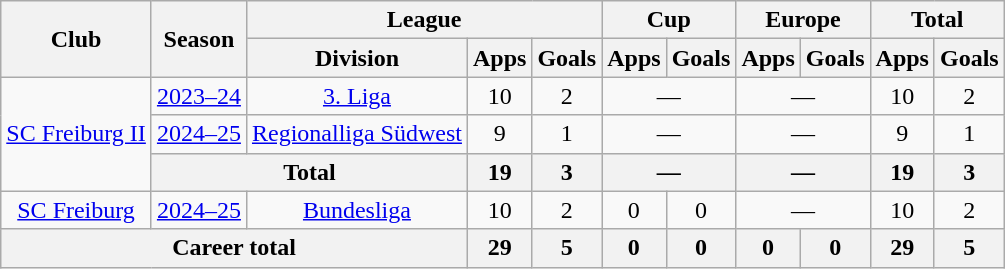<table class="wikitable" style="text-align: center">
<tr>
<th rowspan="2">Club</th>
<th rowspan="2">Season</th>
<th colspan="3">League</th>
<th colspan="2">Cup</th>
<th colspan="2">Europe</th>
<th colspan="2">Total</th>
</tr>
<tr>
<th>Division</th>
<th>Apps</th>
<th>Goals</th>
<th>Apps</th>
<th>Goals</th>
<th>Apps</th>
<th>Goals</th>
<th>Apps</th>
<th>Goals</th>
</tr>
<tr>
<td rowspan="3"><a href='#'>SC Freiburg II</a></td>
<td><a href='#'>2023–24</a></td>
<td><a href='#'>3. Liga</a></td>
<td>10</td>
<td>2</td>
<td colspan="2">—</td>
<td colspan="2">—</td>
<td>10</td>
<td>2</td>
</tr>
<tr>
<td><a href='#'>2024–25</a></td>
<td><a href='#'>Regionalliga Südwest</a></td>
<td>9</td>
<td>1</td>
<td colspan="2">—</td>
<td colspan="2">—</td>
<td>9</td>
<td>1</td>
</tr>
<tr>
<th colspan="2">Total</th>
<th>19</th>
<th>3</th>
<th colspan="2">—</th>
<th colspan="2">—</th>
<th>19</th>
<th>3</th>
</tr>
<tr>
<td><a href='#'>SC Freiburg</a></td>
<td><a href='#'>2024–25</a></td>
<td><a href='#'>Bundesliga</a></td>
<td>10</td>
<td>2</td>
<td>0</td>
<td>0</td>
<td colspan="2">—</td>
<td>10</td>
<td>2</td>
</tr>
<tr>
<th colspan="3">Career total</th>
<th>29</th>
<th>5</th>
<th>0</th>
<th>0</th>
<th>0</th>
<th>0</th>
<th>29</th>
<th>5</th>
</tr>
</table>
